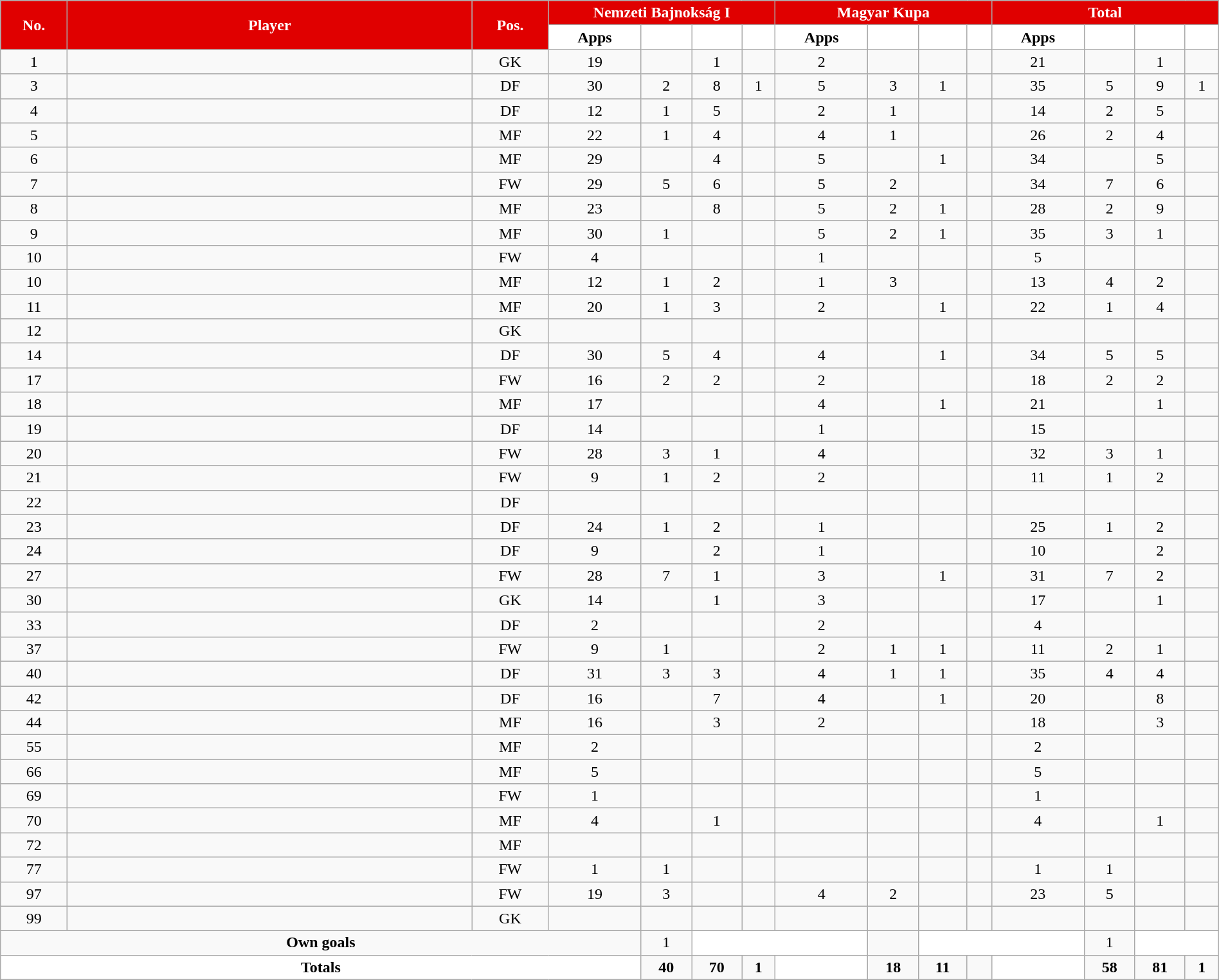<table class="wikitable sortable alternance" style="text-align:center;width:100%">
<tr>
<th rowspan="2" style="background-color:#E00000;color:white;width:5px">No.</th>
<th rowspan="2" style="background-color:#E00000;color:white;width:180px">Player</th>
<th rowspan="2" style="background-color:#E00000;color:white;width:5px">Pos.</th>
<th colspan="4" style="background:#E00000;color:white">Nemzeti Bajnokság I</th>
<th colspan="4" style="background:#E00000;color:white">Magyar Kupa</th>
<th colspan="4" style="background:#E00000;color:white">Total</th>
</tr>
<tr style="text-align:center">
<th width="4" style="background-color:white;color:black">Apps</th>
<th width="4" style="background-color:white"></th>
<th width="4" style="background-color:white"></th>
<th width="4" style="background-color:white"></th>
<th width="4" style="background-color:white;color:black">Apps</th>
<th width="4" style="background-color:white"></th>
<th width="4" style="background-color:white"></th>
<th width="4" style="background-color:white"></th>
<th width="4" style="background-color:white;color:black">Apps</th>
<th width="4" style="background-color:white"></th>
<th width="4" style="background-color:white"></th>
<th width="4" style="background-color:white"></th>
</tr>
<tr>
<td>1</td>
<td> </td>
<td>GK</td>
<td>19</td>
<td></td>
<td>1</td>
<td></td>
<td>2</td>
<td></td>
<td></td>
<td></td>
<td>21</td>
<td></td>
<td>1</td>
<td></td>
</tr>
<tr>
<td>3</td>
<td> </td>
<td>DF</td>
<td>30</td>
<td>2</td>
<td>8</td>
<td>1</td>
<td>5</td>
<td>3</td>
<td>1</td>
<td></td>
<td>35</td>
<td>5</td>
<td>9</td>
<td>1</td>
</tr>
<tr>
<td>4</td>
<td> </td>
<td>DF</td>
<td>12</td>
<td>1</td>
<td>5</td>
<td></td>
<td>2</td>
<td>1</td>
<td></td>
<td></td>
<td>14</td>
<td>2</td>
<td>5</td>
<td></td>
</tr>
<tr>
<td>5</td>
<td> </td>
<td>MF</td>
<td>22</td>
<td>1</td>
<td>4</td>
<td></td>
<td>4</td>
<td>1</td>
<td></td>
<td></td>
<td>26</td>
<td>2</td>
<td>4</td>
<td></td>
</tr>
<tr>
<td>6</td>
<td> </td>
<td>MF</td>
<td>29</td>
<td></td>
<td>4</td>
<td></td>
<td>5</td>
<td></td>
<td>1</td>
<td></td>
<td>34</td>
<td></td>
<td>5</td>
<td></td>
</tr>
<tr>
<td>7</td>
<td> </td>
<td>FW</td>
<td>29</td>
<td>5</td>
<td>6</td>
<td></td>
<td>5</td>
<td>2</td>
<td></td>
<td></td>
<td>34</td>
<td>7</td>
<td>6</td>
<td></td>
</tr>
<tr>
<td>8</td>
<td> </td>
<td>MF</td>
<td>23</td>
<td></td>
<td>8</td>
<td></td>
<td>5</td>
<td>2</td>
<td>1</td>
<td></td>
<td>28</td>
<td>2</td>
<td>9</td>
<td></td>
</tr>
<tr>
<td>9</td>
<td> </td>
<td>MF</td>
<td>30</td>
<td>1</td>
<td></td>
<td></td>
<td>5</td>
<td>2</td>
<td>1</td>
<td></td>
<td>35</td>
<td>3</td>
<td>1</td>
<td></td>
</tr>
<tr>
<td>10</td>
<td> </td>
<td>FW</td>
<td>4</td>
<td></td>
<td></td>
<td></td>
<td>1</td>
<td></td>
<td></td>
<td></td>
<td>5</td>
<td></td>
<td></td>
<td></td>
</tr>
<tr>
<td>10</td>
<td> </td>
<td>MF</td>
<td>12</td>
<td>1</td>
<td>2</td>
<td></td>
<td>1</td>
<td>3</td>
<td></td>
<td></td>
<td>13</td>
<td>4</td>
<td>2</td>
<td></td>
</tr>
<tr>
<td>11</td>
<td> </td>
<td>MF</td>
<td>20</td>
<td>1</td>
<td>3</td>
<td></td>
<td>2</td>
<td></td>
<td>1</td>
<td></td>
<td>22</td>
<td>1</td>
<td>4</td>
<td></td>
</tr>
<tr>
<td>12</td>
<td> </td>
<td>GK</td>
<td></td>
<td></td>
<td></td>
<td></td>
<td></td>
<td></td>
<td></td>
<td></td>
<td></td>
<td></td>
<td></td>
<td></td>
</tr>
<tr>
<td>14</td>
<td> </td>
<td>DF</td>
<td>30</td>
<td>5</td>
<td>4</td>
<td></td>
<td>4</td>
<td></td>
<td>1</td>
<td></td>
<td>34</td>
<td>5</td>
<td>5</td>
<td></td>
</tr>
<tr>
<td>17</td>
<td> </td>
<td>FW</td>
<td>16</td>
<td>2</td>
<td>2</td>
<td></td>
<td>2</td>
<td></td>
<td></td>
<td></td>
<td>18</td>
<td>2</td>
<td>2</td>
<td></td>
</tr>
<tr>
<td>18</td>
<td> </td>
<td>MF</td>
<td>17</td>
<td></td>
<td></td>
<td></td>
<td>4</td>
<td></td>
<td>1</td>
<td></td>
<td>21</td>
<td></td>
<td>1</td>
<td></td>
</tr>
<tr>
<td>19</td>
<td> </td>
<td>DF</td>
<td>14</td>
<td></td>
<td></td>
<td></td>
<td>1</td>
<td></td>
<td></td>
<td></td>
<td>15</td>
<td></td>
<td></td>
<td></td>
</tr>
<tr>
<td>20</td>
<td> </td>
<td>FW</td>
<td>28</td>
<td>3</td>
<td>1</td>
<td></td>
<td>4</td>
<td></td>
<td></td>
<td></td>
<td>32</td>
<td>3</td>
<td>1</td>
<td></td>
</tr>
<tr>
<td>21</td>
<td> </td>
<td>FW</td>
<td>9</td>
<td>1</td>
<td>2</td>
<td></td>
<td>2</td>
<td></td>
<td></td>
<td></td>
<td>11</td>
<td>1</td>
<td>2</td>
<td></td>
</tr>
<tr>
<td>22</td>
<td> </td>
<td>DF</td>
<td></td>
<td></td>
<td></td>
<td></td>
<td></td>
<td></td>
<td></td>
<td></td>
<td></td>
<td></td>
<td></td>
<td></td>
</tr>
<tr>
<td>23</td>
<td> </td>
<td>DF</td>
<td>24</td>
<td>1</td>
<td>2</td>
<td></td>
<td>1</td>
<td></td>
<td></td>
<td></td>
<td>25</td>
<td>1</td>
<td>2</td>
<td></td>
</tr>
<tr>
<td>24</td>
<td> </td>
<td>DF</td>
<td>9</td>
<td></td>
<td>2</td>
<td></td>
<td>1</td>
<td></td>
<td></td>
<td></td>
<td>10</td>
<td></td>
<td>2</td>
<td></td>
</tr>
<tr>
<td>27</td>
<td> </td>
<td>FW</td>
<td>28</td>
<td>7</td>
<td>1</td>
<td></td>
<td>3</td>
<td></td>
<td>1</td>
<td></td>
<td>31</td>
<td>7</td>
<td>2</td>
<td></td>
</tr>
<tr>
<td>30</td>
<td> </td>
<td>GK</td>
<td>14</td>
<td></td>
<td>1</td>
<td></td>
<td>3</td>
<td></td>
<td></td>
<td></td>
<td>17</td>
<td></td>
<td>1</td>
<td></td>
</tr>
<tr>
<td>33</td>
<td> </td>
<td>DF</td>
<td>2</td>
<td></td>
<td></td>
<td></td>
<td>2</td>
<td></td>
<td></td>
<td></td>
<td>4</td>
<td></td>
<td></td>
<td></td>
</tr>
<tr>
<td>37</td>
<td> </td>
<td>FW</td>
<td>9</td>
<td>1</td>
<td></td>
<td></td>
<td>2</td>
<td>1</td>
<td>1</td>
<td></td>
<td>11</td>
<td>2</td>
<td>1</td>
<td></td>
</tr>
<tr>
<td>40</td>
<td> </td>
<td>DF</td>
<td>31</td>
<td>3</td>
<td>3</td>
<td></td>
<td>4</td>
<td>1</td>
<td>1</td>
<td></td>
<td>35</td>
<td>4</td>
<td>4</td>
<td></td>
</tr>
<tr>
<td>42</td>
<td> </td>
<td>DF</td>
<td>16</td>
<td></td>
<td>7</td>
<td></td>
<td>4</td>
<td></td>
<td>1</td>
<td></td>
<td>20</td>
<td></td>
<td>8</td>
<td></td>
</tr>
<tr>
<td>44</td>
<td> </td>
<td>MF</td>
<td>16</td>
<td></td>
<td>3</td>
<td></td>
<td>2</td>
<td></td>
<td></td>
<td></td>
<td>18</td>
<td></td>
<td>3</td>
<td></td>
</tr>
<tr>
<td>55</td>
<td> </td>
<td>MF</td>
<td>2</td>
<td></td>
<td></td>
<td></td>
<td></td>
<td></td>
<td></td>
<td></td>
<td>2</td>
<td></td>
<td></td>
<td></td>
</tr>
<tr>
<td>66</td>
<td> </td>
<td>MF</td>
<td>5</td>
<td></td>
<td></td>
<td></td>
<td></td>
<td></td>
<td></td>
<td></td>
<td>5</td>
<td></td>
<td></td>
<td></td>
</tr>
<tr>
<td>69</td>
<td> </td>
<td>FW</td>
<td>1</td>
<td></td>
<td></td>
<td></td>
<td></td>
<td></td>
<td></td>
<td></td>
<td>1</td>
<td></td>
<td></td>
<td></td>
</tr>
<tr>
<td>70</td>
<td> </td>
<td>MF</td>
<td>4</td>
<td></td>
<td>1</td>
<td></td>
<td></td>
<td></td>
<td></td>
<td></td>
<td>4</td>
<td></td>
<td>1</td>
<td></td>
</tr>
<tr>
<td>72</td>
<td> </td>
<td>MF</td>
<td></td>
<td></td>
<td></td>
<td></td>
<td></td>
<td></td>
<td></td>
<td></td>
<td></td>
<td></td>
<td></td>
<td></td>
</tr>
<tr>
<td>77</td>
<td> </td>
<td>FW</td>
<td>1</td>
<td>1</td>
<td></td>
<td></td>
<td></td>
<td></td>
<td></td>
<td></td>
<td>1</td>
<td>1</td>
<td></td>
<td></td>
</tr>
<tr>
<td>97</td>
<td> </td>
<td>FW</td>
<td>19</td>
<td>3</td>
<td></td>
<td></td>
<td>4</td>
<td>2</td>
<td></td>
<td></td>
<td>23</td>
<td>5</td>
<td></td>
<td></td>
</tr>
<tr>
<td>99</td>
<td> </td>
<td>GK</td>
<td></td>
<td></td>
<td></td>
<td></td>
<td></td>
<td></td>
<td></td>
<td></td>
<td></td>
<td></td>
<td></td>
<td></td>
</tr>
<tr>
</tr>
<tr class="sortbottom">
<td colspan="4"><strong>Own goals</strong></td>
<td>1</td>
<td colspan="3" style="background:white;text-align:center"></td>
<td></td>
<td colspan="3" style="background:white;text-align:center"></td>
<td>1</td>
<td colspan="2" style="background:white;text-align:center"></td>
</tr>
<tr class="sortbottom">
<td colspan="4" style="background:white;text-align:center"><strong>Totals</strong></td>
<td><strong>40</strong></td>
<td><strong>70</strong></td>
<td><strong>1</strong></td>
<td rowspan="3" style="background:white;text-align:center"></td>
<td><strong>18</strong></td>
<td><strong>11</strong></td>
<td></td>
<td rowspan="3" style="background:white;text-align:center"></td>
<td><strong>58</strong></td>
<td><strong>81</strong></td>
<td><strong>1</strong></td>
</tr>
</table>
